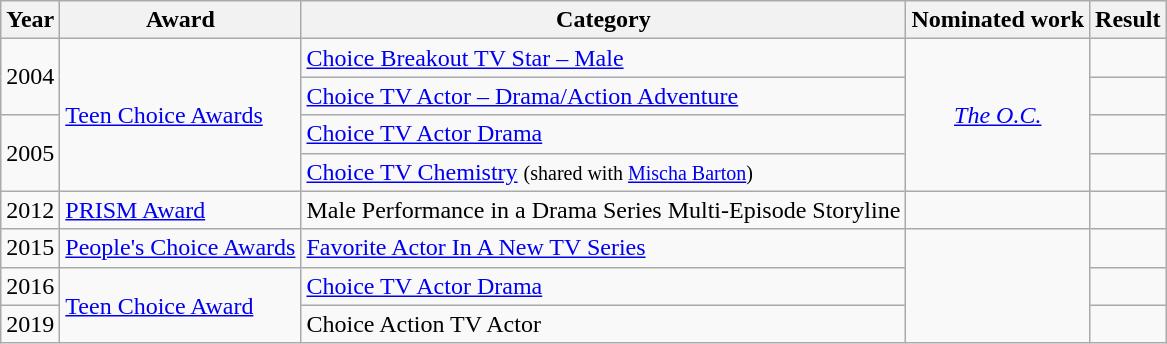<table class="wikitable">
<tr>
<th>Year</th>
<th>Award</th>
<th>Category</th>
<th>Nominated work</th>
<th>Result</th>
</tr>
<tr>
<td rowspan="2">2004</td>
<td rowspan="4"><a href='#'>Teen Choice Awards</a></td>
<td><a href='#'>Choice Breakout TV Star – Male</a></td>
<td rowspan="4" style="text-align:center;"><em><a href='#'>The O.C.</a></em></td>
<td></td>
</tr>
<tr>
<td><a href='#'>Choice TV Actor – Drama/Action Adventure</a></td>
<td></td>
</tr>
<tr>
<td rowspan="2">2005</td>
<td><a href='#'>Choice TV Actor Drama</a></td>
<td></td>
</tr>
<tr>
<td><a href='#'>Choice TV Chemistry</a> <small>(shared with <a href='#'>Mischa Barton</a>)</small></td>
<td></td>
</tr>
<tr>
<td>2012</td>
<td><a href='#'>PRISM Award</a></td>
<td>Male Performance in a Drama Series Multi-Episode Storyline</td>
<td></td>
<td></td>
</tr>
<tr>
<td>2015</td>
<td><a href='#'>People's Choice Awards</a></td>
<td><a href='#'>Favorite Actor In A New TV Series</a></td>
<td rowspan=3></td>
<td></td>
</tr>
<tr>
<td>2016</td>
<td rowspan="2"><a href='#'>Teen Choice Award</a></td>
<td><a href='#'>Choice TV Actor Drama</a></td>
<td></td>
</tr>
<tr>
<td>2019</td>
<td>Choice Action TV Actor</td>
<td></td>
</tr>
</table>
